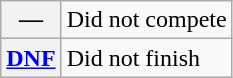<table class="wikitable">
<tr>
<th scope="row">—</th>
<td>Did not compete</td>
</tr>
<tr>
<th scope="row"><a href='#'>DNF</a></th>
<td>Did not finish</td>
</tr>
</table>
